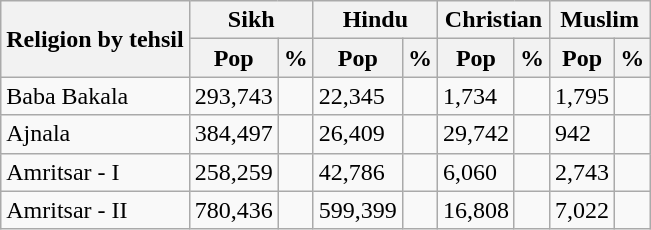<table class="wikitable sortable">
<tr>
<th rowspan="2">Religion by tehsil</th>
<th colspan="2">Sikh</th>
<th colspan="2">Hindu</th>
<th colspan="2">Christian</th>
<th colspan="2">Muslim</th>
</tr>
<tr>
<th>Pop</th>
<th>%</th>
<th>Pop</th>
<th>%</th>
<th>Pop</th>
<th>%</th>
<th>Pop</th>
<th>%</th>
</tr>
<tr>
<td>Baba Bakala</td>
<td>293,743</td>
<td></td>
<td>22,345</td>
<td></td>
<td>1,734</td>
<td></td>
<td>1,795</td>
<td></td>
</tr>
<tr>
<td>Ajnala</td>
<td>384,497</td>
<td></td>
<td>26,409</td>
<td></td>
<td>29,742</td>
<td></td>
<td>942</td>
<td></td>
</tr>
<tr>
<td>Amritsar - I</td>
<td>258,259</td>
<td></td>
<td>42,786</td>
<td></td>
<td>6,060</td>
<td></td>
<td>2,743</td>
<td></td>
</tr>
<tr>
<td>Amritsar - II</td>
<td>780,436</td>
<td></td>
<td>599,399</td>
<td></td>
<td>16,808</td>
<td></td>
<td>7,022</td>
<td></td>
</tr>
</table>
